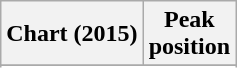<table class="wikitable sortable plainrowheaders" style="text-align:center">
<tr>
<th scope="col">Chart (2015)</th>
<th scope="col">Peak<br> position</th>
</tr>
<tr>
</tr>
<tr>
</tr>
<tr>
</tr>
<tr>
</tr>
<tr>
</tr>
</table>
